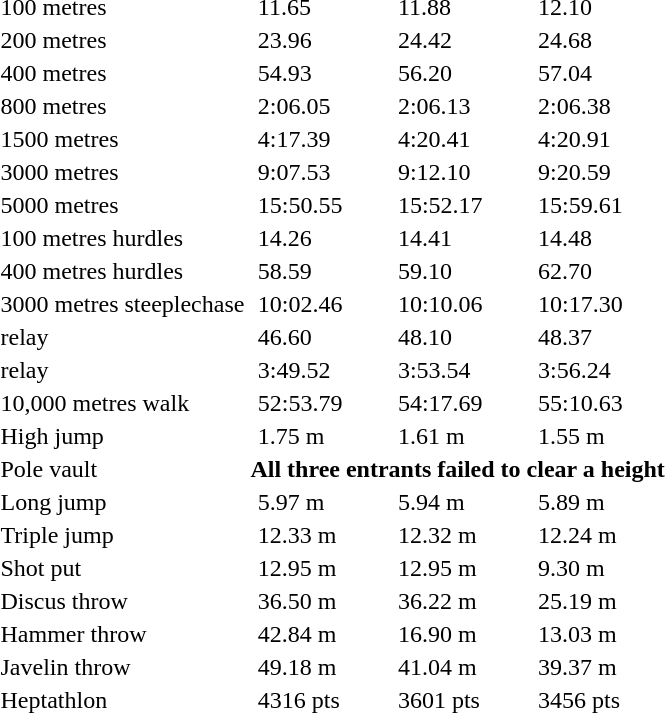<table>
<tr>
<td>100 metres</td>
<td></td>
<td>11.65</td>
<td></td>
<td>11.88</td>
<td></td>
<td>12.10</td>
</tr>
<tr>
<td>200 metres</td>
<td></td>
<td>23.96</td>
<td></td>
<td>24.42</td>
<td></td>
<td>24.68</td>
</tr>
<tr>
<td>400 metres</td>
<td></td>
<td>54.93</td>
<td></td>
<td>56.20</td>
<td></td>
<td>57.04</td>
</tr>
<tr>
<td>800 metres</td>
<td></td>
<td>2:06.05</td>
<td></td>
<td>2:06.13</td>
<td></td>
<td>2:06.38</td>
</tr>
<tr>
<td>1500 metres</td>
<td></td>
<td>4:17.39</td>
<td></td>
<td>4:20.41</td>
<td></td>
<td>4:20.91</td>
</tr>
<tr>
<td>3000 metres</td>
<td></td>
<td>9:07.53</td>
<td></td>
<td>9:12.10</td>
<td></td>
<td>9:20.59</td>
</tr>
<tr>
<td>5000 metres</td>
<td></td>
<td>15:50.55</td>
<td></td>
<td>15:52.17</td>
<td></td>
<td>15:59.61</td>
</tr>
<tr>
<td>100 metres hurdles</td>
<td></td>
<td>14.26</td>
<td></td>
<td>14.41</td>
<td></td>
<td>14.48</td>
</tr>
<tr>
<td>400 metres hurdles</td>
<td></td>
<td>58.59</td>
<td></td>
<td>59.10</td>
<td></td>
<td>62.70</td>
</tr>
<tr>
<td>3000 metres steeplechase</td>
<td></td>
<td>10:02.46</td>
<td></td>
<td>10:10.06</td>
<td></td>
<td>10:17.30</td>
</tr>
<tr>
<td> relay</td>
<td></td>
<td>46.60</td>
<td></td>
<td>48.10</td>
<td></td>
<td>48.37</td>
</tr>
<tr>
<td> relay</td>
<td></td>
<td>3:49.52</td>
<td></td>
<td>3:53.54</td>
<td></td>
<td>3:56.24</td>
</tr>
<tr>
<td>10,000 metres walk</td>
<td></td>
<td>52:53.79</td>
<td></td>
<td>54:17.69</td>
<td></td>
<td>55:10.63</td>
</tr>
<tr>
<td>High jump</td>
<td></td>
<td>1.75 m</td>
<td></td>
<td>1.61 m</td>
<td></td>
<td>1.55 m</td>
</tr>
<tr>
<td>Pole vault</td>
<th colspan=6>All three entrants failed to clear a height</th>
</tr>
<tr>
<td>Long jump</td>
<td></td>
<td>5.97 m</td>
<td></td>
<td>5.94 m</td>
<td></td>
<td>5.89 m</td>
</tr>
<tr>
<td>Triple jump</td>
<td></td>
<td>12.33 m</td>
<td></td>
<td>12.32 m</td>
<td></td>
<td>12.24 m</td>
</tr>
<tr>
<td>Shot put</td>
<td></td>
<td>12.95 m</td>
<td></td>
<td>12.95 m</td>
<td></td>
<td>9.30 m</td>
</tr>
<tr>
<td>Discus throw</td>
<td></td>
<td>36.50 m</td>
<td></td>
<td>36.22 m</td>
<td></td>
<td>25.19 m</td>
</tr>
<tr>
<td>Hammer throw</td>
<td></td>
<td>42.84 m</td>
<td></td>
<td>16.90 m</td>
<td></td>
<td>13.03 m</td>
</tr>
<tr>
<td>Javelin throw</td>
<td></td>
<td>49.18 m</td>
<td></td>
<td>41.04 m</td>
<td></td>
<td>39.37 m</td>
</tr>
<tr>
<td>Heptathlon</td>
<td></td>
<td>4316 pts</td>
<td></td>
<td>3601 pts</td>
<td></td>
<td>3456 pts</td>
</tr>
</table>
